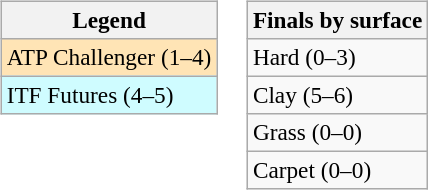<table>
<tr valign=top>
<td><br><table class=wikitable style=font-size:97%>
<tr>
<th>Legend</th>
</tr>
<tr bgcolor=moccasin>
<td>ATP Challenger (1–4)</td>
</tr>
<tr bgcolor=cffcff>
<td>ITF Futures (4–5)</td>
</tr>
</table>
</td>
<td><br><table class=wikitable style=font-size:97%>
<tr>
<th>Finals by surface</th>
</tr>
<tr>
<td>Hard (0–3)</td>
</tr>
<tr>
<td>Clay (5–6)</td>
</tr>
<tr>
<td>Grass (0–0)</td>
</tr>
<tr>
<td>Carpet (0–0)</td>
</tr>
</table>
</td>
</tr>
</table>
